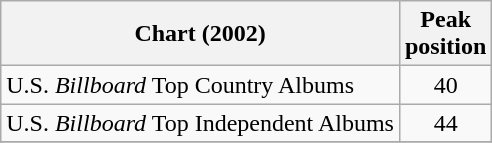<table class="wikitable">
<tr>
<th>Chart (2002)</th>
<th>Peak<br>position</th>
</tr>
<tr>
<td>U.S. <em>Billboard</em> Top Country Albums</td>
<td align="center">40</td>
</tr>
<tr>
<td>U.S. <em>Billboard</em> Top Independent Albums</td>
<td align="center">44</td>
</tr>
<tr>
</tr>
</table>
